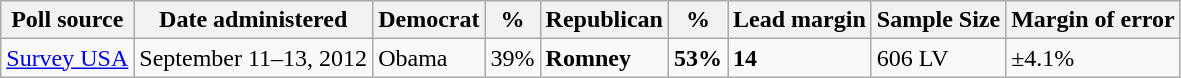<table class="wikitable">
<tr valign=bottom>
<th>Poll source</th>
<th>Date administered</th>
<th>Democrat</th>
<th>%</th>
<th>Republican</th>
<th>%</th>
<th>Lead margin</th>
<th>Sample Size</th>
<th>Margin of error</th>
</tr>
<tr>
<td><a href='#'>Survey USA</a></td>
<td>September 11–13, 2012</td>
<td>Obama</td>
<td>39%</td>
<td><strong>Romney</strong></td>
<td><strong>53%</strong></td>
<td><strong>14</strong></td>
<td>606 LV</td>
<td>±4.1%</td>
</tr>
</table>
